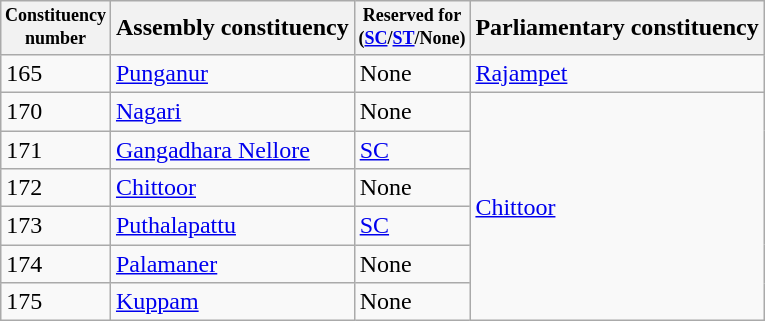<table class="wikitable sortable">
<tr>
<th width="50px" style="font-size:75%">Constituency number</th>
<th>Assembly constituency</th>
<th style="font-size:75%">Reserved for<br>(<a href='#'>SC</a>/<a href='#'>ST</a>/None)</th>
<th>Parliamentary constituency</th>
</tr>
<tr>
<td>165</td>
<td><a href='#'>Punganur</a></td>
<td>None</td>
<td><a href='#'>Rajampet</a></td>
</tr>
<tr>
<td>170</td>
<td><a href='#'>Nagari</a></td>
<td>None</td>
<td rowspan="6"><a href='#'>Chittoor</a></td>
</tr>
<tr>
<td>171</td>
<td><a href='#'>Gangadhara Nellore</a></td>
<td><a href='#'>SC</a></td>
</tr>
<tr>
<td>172</td>
<td><a href='#'>Chittoor</a></td>
<td>None</td>
</tr>
<tr>
<td>173</td>
<td><a href='#'>Puthalapattu</a></td>
<td><a href='#'>SC</a></td>
</tr>
<tr>
<td>174</td>
<td><a href='#'>Palamaner</a></td>
<td>None</td>
</tr>
<tr>
<td>175</td>
<td><a href='#'>Kuppam</a></td>
<td>None</td>
</tr>
</table>
